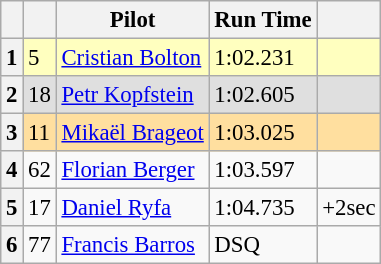<table class="wikitable" style="font-size: 95%;">
<tr>
<th></th>
<th></th>
<th>Pilot</th>
<th>Run Time</th>
<th></th>
</tr>
<tr>
<th>1</th>
<td style="background:#ffffbf;">5</td>
<td style="background:#ffffbf;"> <a href='#'>Cristian Bolton</a></td>
<td style="background:#ffffbf;">1:02.231</td>
<td style="background:#ffffbf;"></td>
</tr>
<tr>
<th>2</th>
<td style="background:#dfdfdf;">18</td>
<td style="background:#dfdfdf;"> <a href='#'>Petr Kopfstein</a></td>
<td style="background:#dfdfdf;">1:02.605</td>
<td style="background:#dfdfdf;"></td>
</tr>
<tr>
<th>3</th>
<td style="background:#ffdf9f;">11</td>
<td style="background:#ffdf9f;"> <a href='#'>Mikaël Brageot</a></td>
<td style="background:#ffdf9f;">1:03.025</td>
<td style="background:#ffdf9f;"></td>
</tr>
<tr>
<th>4</th>
<td>62</td>
<td> <a href='#'>Florian Berger</a></td>
<td>1:03.597</td>
<td></td>
</tr>
<tr>
<th>5</th>
<td>17</td>
<td> <a href='#'>Daniel Ryfa</a></td>
<td>1:04.735</td>
<td>+2sec</td>
</tr>
<tr>
<th>6</th>
<td>77</td>
<td> <a href='#'>Francis Barros</a></td>
<td>DSQ</td>
<td></td>
</tr>
</table>
